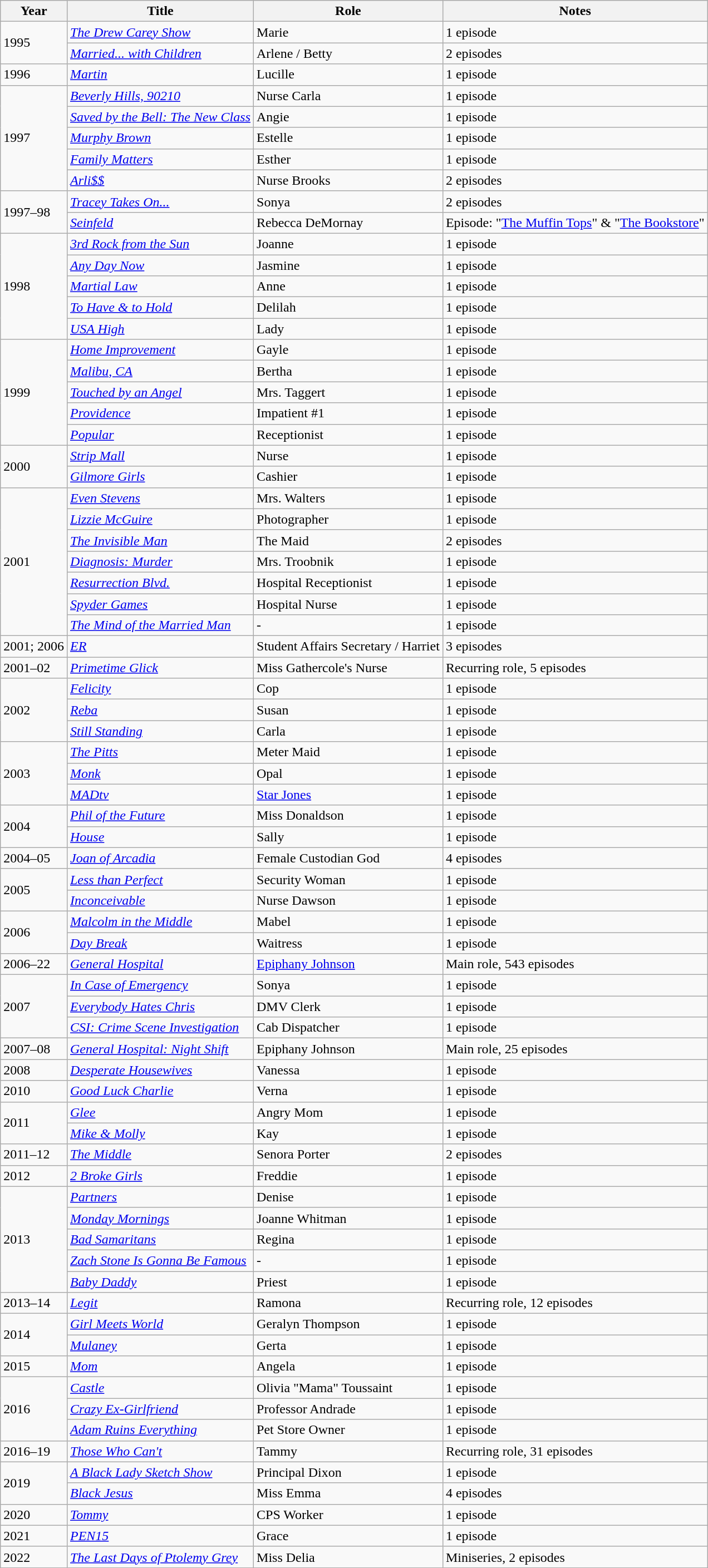<table class="wikitable plainrowheaders sortable" style="margin-right: 0;">
<tr>
<th scope="col">Year</th>
<th scope="col">Title</th>
<th scope="col">Role</th>
<th scope="col" class="unsortable">Notes</th>
</tr>
<tr>
<td rowspan=2>1995</td>
<td><em><a href='#'>The Drew Carey Show</a></em></td>
<td>Marie</td>
<td>1 episode</td>
</tr>
<tr>
<td><em><a href='#'>Married... with Children</a></em></td>
<td>Arlene / Betty</td>
<td>2 episodes</td>
</tr>
<tr>
<td>1996</td>
<td><em><a href='#'>Martin</a></em></td>
<td>Lucille</td>
<td>1 episode</td>
</tr>
<tr>
<td rowspan=5>1997</td>
<td><em><a href='#'>Beverly Hills, 90210</a></em></td>
<td>Nurse Carla</td>
<td>1 episode</td>
</tr>
<tr>
<td><em><a href='#'>Saved by the Bell: The New Class</a></em></td>
<td>Angie</td>
<td>1 episode</td>
</tr>
<tr>
<td><em><a href='#'>Murphy Brown</a></em></td>
<td>Estelle</td>
<td>1 episode</td>
</tr>
<tr>
<td><em><a href='#'>Family Matters</a></em></td>
<td>Esther</td>
<td>1 episode</td>
</tr>
<tr>
<td><em><a href='#'>Arli$$</a></em></td>
<td>Nurse Brooks</td>
<td>2 episodes</td>
</tr>
<tr>
<td rowspan=2>1997–98</td>
<td><em><a href='#'>Tracey Takes On...</a></em></td>
<td>Sonya</td>
<td>2 episodes</td>
</tr>
<tr>
<td><em><a href='#'>Seinfeld</a></em></td>
<td>Rebecca DeMornay</td>
<td>Episode: "<a href='#'>The Muffin Tops</a>" & "<a href='#'>The Bookstore</a>"</td>
</tr>
<tr>
<td rowspan=5>1998</td>
<td><em><a href='#'>3rd Rock from the Sun</a></em></td>
<td>Joanne</td>
<td>1 episode</td>
</tr>
<tr>
<td><em><a href='#'>Any Day Now</a></em></td>
<td>Jasmine</td>
<td>1 episode</td>
</tr>
<tr>
<td><em><a href='#'>Martial Law</a></em></td>
<td>Anne</td>
<td>1 episode</td>
</tr>
<tr>
<td><em><a href='#'>To Have & to Hold</a></em></td>
<td>Delilah</td>
<td>1 episode</td>
</tr>
<tr>
<td><em><a href='#'>USA High</a></em></td>
<td>Lady</td>
<td>1 episode</td>
</tr>
<tr>
<td rowspan=5>1999</td>
<td><em><a href='#'>Home Improvement</a></em></td>
<td>Gayle</td>
<td>1 episode</td>
</tr>
<tr>
<td><em><a href='#'>Malibu, CA</a></em></td>
<td>Bertha</td>
<td>1 episode</td>
</tr>
<tr>
<td><em><a href='#'>Touched by an Angel</a></em></td>
<td>Mrs. Taggert</td>
<td>1 episode</td>
</tr>
<tr>
<td><em><a href='#'>Providence</a></em></td>
<td>Impatient #1</td>
<td>1 episode</td>
</tr>
<tr>
<td><em><a href='#'>Popular</a></em></td>
<td>Receptionist</td>
<td>1 episode</td>
</tr>
<tr>
<td rowspan=2>2000</td>
<td><em><a href='#'>Strip Mall</a></em></td>
<td>Nurse</td>
<td>1 episode</td>
</tr>
<tr>
<td><em><a href='#'>Gilmore Girls</a></em></td>
<td>Cashier</td>
<td>1 episode</td>
</tr>
<tr>
<td rowspan=7>2001</td>
<td><em><a href='#'>Even Stevens</a></em></td>
<td>Mrs. Walters</td>
<td>1 episode</td>
</tr>
<tr>
<td><em><a href='#'>Lizzie McGuire</a></em></td>
<td>Photographer</td>
<td>1 episode</td>
</tr>
<tr>
<td><em><a href='#'>The Invisible Man</a></em></td>
<td>The Maid</td>
<td>2 episodes</td>
</tr>
<tr>
<td><em><a href='#'>Diagnosis: Murder</a></em></td>
<td>Mrs. Troobnik</td>
<td>1 episode</td>
</tr>
<tr>
<td><em><a href='#'>Resurrection Blvd.</a></em></td>
<td>Hospital Receptionist</td>
<td>1 episode</td>
</tr>
<tr>
<td><em><a href='#'>Spyder Games</a></em></td>
<td>Hospital Nurse</td>
<td>1 episode</td>
</tr>
<tr>
<td><em><a href='#'>The Mind of the Married Man</a></em></td>
<td>-</td>
<td>1 episode</td>
</tr>
<tr>
<td>2001; 2006</td>
<td><em><a href='#'>ER</a></em></td>
<td>Student Affairs Secretary / Harriet</td>
<td>3 episodes</td>
</tr>
<tr>
<td>2001–02</td>
<td><em><a href='#'>Primetime Glick</a></em></td>
<td>Miss Gathercole's Nurse</td>
<td>Recurring role, 5 episodes</td>
</tr>
<tr>
<td rowspan=3>2002</td>
<td><em><a href='#'>Felicity</a></em></td>
<td>Cop</td>
<td>1 episode</td>
</tr>
<tr>
<td><em><a href='#'>Reba</a></em></td>
<td>Susan</td>
<td>1 episode</td>
</tr>
<tr>
<td><em><a href='#'>Still Standing</a></em></td>
<td>Carla</td>
<td>1 episode</td>
</tr>
<tr>
<td rowspan=3>2003</td>
<td><em><a href='#'>The Pitts</a></em></td>
<td>Meter Maid</td>
<td>1 episode</td>
</tr>
<tr>
<td><em><a href='#'>Monk</a></em></td>
<td>Opal</td>
<td>1 episode</td>
</tr>
<tr>
<td><em><a href='#'>MADtv</a></em></td>
<td><a href='#'>Star Jones</a></td>
<td>1 episode</td>
</tr>
<tr>
<td rowspan=2>2004</td>
<td><em><a href='#'>Phil of the Future</a></em></td>
<td>Miss Donaldson</td>
<td>1 episode</td>
</tr>
<tr>
<td><em><a href='#'>House</a></em></td>
<td>Sally</td>
<td>1 episode</td>
</tr>
<tr>
<td>2004–05</td>
<td><em><a href='#'>Joan of Arcadia</a></em></td>
<td>Female Custodian God</td>
<td>4 episodes</td>
</tr>
<tr>
<td rowspan=2>2005</td>
<td><em><a href='#'>Less than Perfect</a></em></td>
<td>Security Woman</td>
<td>1 episode</td>
</tr>
<tr>
<td><em><a href='#'>Inconceivable</a></em></td>
<td>Nurse Dawson</td>
<td>1 episode</td>
</tr>
<tr>
<td rowspan=2>2006</td>
<td><em><a href='#'>Malcolm in the Middle</a></em></td>
<td>Mabel</td>
<td>1 episode</td>
</tr>
<tr>
<td><em><a href='#'>Day Break</a></em></td>
<td>Waitress</td>
<td>1 episode</td>
</tr>
<tr>
<td>2006–22</td>
<td><em><a href='#'>General Hospital</a></em></td>
<td><a href='#'>Epiphany Johnson</a></td>
<td>Main role, 543 episodes</td>
</tr>
<tr>
<td rowspan=3>2007</td>
<td><em><a href='#'>In Case of Emergency</a></em></td>
<td>Sonya</td>
<td>1 episode</td>
</tr>
<tr>
<td><em><a href='#'>Everybody Hates Chris</a></em></td>
<td>DMV Clerk</td>
<td>1 episode</td>
</tr>
<tr>
<td><em><a href='#'>CSI: Crime Scene Investigation</a></em></td>
<td>Cab Dispatcher</td>
<td>1 episode</td>
</tr>
<tr>
<td>2007–08</td>
<td><em><a href='#'>General Hospital: Night Shift</a></em></td>
<td>Epiphany Johnson</td>
<td>Main role, 25 episodes</td>
</tr>
<tr>
<td>2008</td>
<td><em><a href='#'>Desperate Housewives</a></em></td>
<td>Vanessa</td>
<td>1 episode</td>
</tr>
<tr>
<td>2010</td>
<td><em><a href='#'>Good Luck Charlie</a></em></td>
<td>Verna</td>
<td>1 episode</td>
</tr>
<tr>
<td rowspan=2>2011</td>
<td><em><a href='#'>Glee</a></em></td>
<td>Angry Mom</td>
<td>1 episode</td>
</tr>
<tr>
<td><em><a href='#'>Mike & Molly</a></em></td>
<td>Kay</td>
<td>1 episode</td>
</tr>
<tr>
<td>2011–12</td>
<td><em><a href='#'>The Middle</a></em></td>
<td>Senora Porter</td>
<td>2 episodes</td>
</tr>
<tr>
<td>2012</td>
<td><em><a href='#'>2 Broke Girls</a></em></td>
<td>Freddie</td>
<td>1 episode</td>
</tr>
<tr>
<td rowspan=5>2013</td>
<td><em><a href='#'>Partners</a></em></td>
<td>Denise</td>
<td>1 episode</td>
</tr>
<tr>
<td><em><a href='#'>Monday Mornings</a></em></td>
<td>Joanne Whitman</td>
<td>1 episode</td>
</tr>
<tr>
<td><em><a href='#'>Bad Samaritans</a></em></td>
<td>Regina</td>
<td>1 episode</td>
</tr>
<tr>
<td><em><a href='#'>Zach Stone Is Gonna Be Famous</a></em></td>
<td>-</td>
<td>1 episode</td>
</tr>
<tr>
<td><em><a href='#'>Baby Daddy</a></em></td>
<td>Priest</td>
<td>1 episode</td>
</tr>
<tr>
<td>2013–14</td>
<td><em><a href='#'>Legit</a></em></td>
<td>Ramona</td>
<td>Recurring role, 12 episodes</td>
</tr>
<tr>
<td rowspan=2>2014</td>
<td><em><a href='#'>Girl Meets World</a></em></td>
<td>Geralyn Thompson</td>
<td>1 episode</td>
</tr>
<tr>
<td><em><a href='#'>Mulaney</a></em></td>
<td>Gerta</td>
<td>1 episode</td>
</tr>
<tr>
<td>2015</td>
<td><em><a href='#'>Mom</a></em></td>
<td>Angela</td>
<td>1 episode</td>
</tr>
<tr>
<td rowspan=3>2016</td>
<td><em><a href='#'>Castle</a></em></td>
<td>Olivia "Mama" Toussaint</td>
<td>1 episode</td>
</tr>
<tr>
<td><em><a href='#'>Crazy Ex-Girlfriend</a></em></td>
<td>Professor Andrade</td>
<td>1 episode</td>
</tr>
<tr>
<td><em><a href='#'>Adam Ruins Everything</a></em></td>
<td>Pet Store Owner</td>
<td>1 episode</td>
</tr>
<tr>
<td>2016–19</td>
<td><em><a href='#'>Those Who Can't</a></em></td>
<td>Tammy</td>
<td>Recurring role, 31 episodes</td>
</tr>
<tr>
<td rowspan=2>2019</td>
<td><em><a href='#'>A Black Lady Sketch Show</a></em></td>
<td>Principal Dixon</td>
<td>1 episode</td>
</tr>
<tr>
<td><em><a href='#'>Black Jesus</a></em></td>
<td>Miss Emma</td>
<td>4 episodes</td>
</tr>
<tr>
<td>2020</td>
<td><em><a href='#'>Tommy</a></em></td>
<td>CPS Worker</td>
<td>1 episode</td>
</tr>
<tr>
<td>2021</td>
<td><em><a href='#'>PEN15</a></em></td>
<td>Grace</td>
<td>1 episode</td>
</tr>
<tr>
<td>2022</td>
<td><em><a href='#'>The Last Days of Ptolemy Grey</a></em></td>
<td>Miss Delia</td>
<td>Miniseries, 2 episodes</td>
</tr>
</table>
